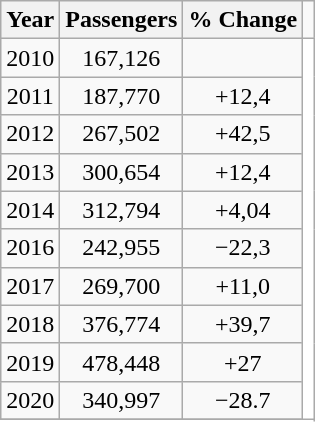<table class="wikitable" style="text-align:center">
<tr>
<th>Year</th>
<th>Passengers</th>
<th>% Change</th>
</tr>
<tr>
<td>2010</td>
<td>167,126 </td>
<td></td>
<td rowspan="20" style="background:#fff;"></td>
</tr>
<tr>
<td>2011</td>
<td>187,770 </td>
<td>+12,4</td>
</tr>
<tr>
<td>2012</td>
<td>267,502 </td>
<td>+42,5</td>
</tr>
<tr>
<td>2013</td>
<td>300,654 </td>
<td>+12,4</td>
</tr>
<tr>
<td>2014</td>
<td>312,794 </td>
<td>+4,04</td>
</tr>
<tr>
<td>2016</td>
<td>242,955 </td>
<td>−22,3</td>
</tr>
<tr>
<td>2017</td>
<td>269,700 </td>
<td>+11,0</td>
</tr>
<tr>
<td>2018</td>
<td>376,774 </td>
<td>+39,7</td>
</tr>
<tr>
<td>2019</td>
<td>478,448 </td>
<td>+27</td>
</tr>
<tr>
<td>2020</td>
<td>340,997 </td>
<td>−28.7</td>
</tr>
<tr>
</tr>
</table>
